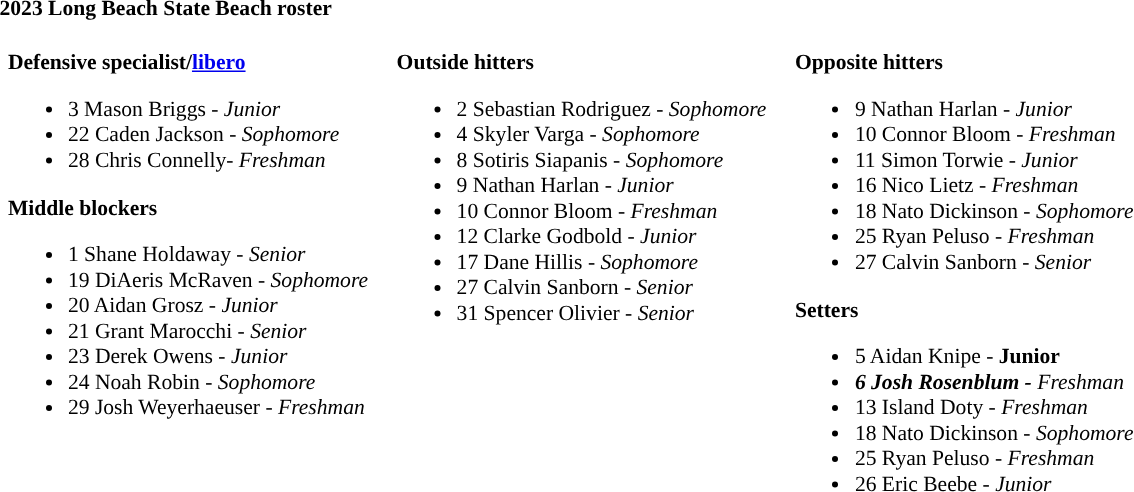<table class="toccolours" style="border-collapse:collapse; font-size:90%;">
<tr>
<td colspan="7"><strong>2023 Long Beach State Beach roster</strong></td>
</tr>
<tr>
</tr>
<tr>
<td width="03"> </td>
<td valign="top"><br><strong>Defensive specialist/<a href='#'>libero</a></strong><ul><li>3 Mason Briggs - <em>Junior</em></li><li>22 Caden Jackson - <em> Sophomore</em></li><li>28 Chris Connelly- <em>Freshman</em></li></ul><strong>Middle blockers</strong><ul><li>1 Shane Holdaway - <em>Senior</em></li><li>19 DiAeris McRaven - <em>Sophomore</em></li><li>20 Aidan Grosz - <em> Junior</em></li><li>21 Grant Marocchi  - <em>Senior</em></li><li>23 Derek Owens - <em>Junior</em></li><li>24 Noah Robin  - <em> Sophomore</em></li><li>29 Josh Weyerhaeuser - <em>Freshman</em></li></ul></td>
<td width="15"> </td>
<td valign="top"><br><strong>Outside hitters</strong><ul><li>2 Sebastian Rodriguez - <em> Sophomore</em></li><li>4 Skyler Varga - <em>Sophomore</em></li><li>8 Sotiris Siapanis - <em>Sophomore</em></li><li>9 Nathan Harlan - <em>Junior</em></li><li>10 Connor Bloom - <em> Freshman</em></li><li>12 Clarke Godbold - <em>Junior</em></li><li>17 Dane Hillis - <em>Sophomore</em></li><li>27 Calvin Sanborn - <em>Senior</em></li><li>31 Spencer Olivier - <em> Senior</em></li></ul></td>
<td width="15"> </td>
<td valign="top"><br><strong>Opposite hitters</strong><ul><li>9 Nathan Harlan - <em>Junior</em></li><li>10 Connor Bloom - <em> Freshman</em></li><li>11 Simon Torwie - <em>Junior</em></li><li>16 Nico Lietz - <em>Freshman</em></li><li>18 Nato Dickinson - <em> Sophomore</em></li><li>25 Ryan Peluso - <em>Freshman</em></li><li>27 Calvin Sanborn - <em>Senior</em></li></ul><strong>Setters</strong><ul><li>5 Aidan Knipe - <strong> Junior<em></li><li>6 Josh Rosenblum - </strong> Freshman</em></li><li>13 Island Doty - <em>Freshman</em></li><li>18 Nato Dickinson - <em> Sophomore</em></li><li>25 Ryan Peluso - <em>Freshman</em></li><li>26 Eric Beebe - <em>Junior</em></li></ul></td>
<td width="20"> </td>
</tr>
</table>
